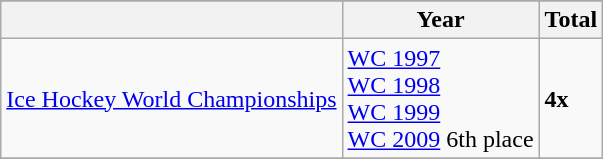<table class="wikitable">
<tr bgcolor="#ececec">
</tr>
<tr>
<th></th>
<th>Year</th>
<th>Total</th>
</tr>
<tr>
<td><a href='#'>Ice Hockey World Championships</a></td>
<td><a href='#'>WC 1997</a>   <br>  <a href='#'>WC 1998</a>   <br>  <a href='#'>WC 1999</a> <br><a href='#'>WC 2009</a> 6th place</td>
<td><strong>4x</strong></td>
</tr>
<tr>
</tr>
</table>
